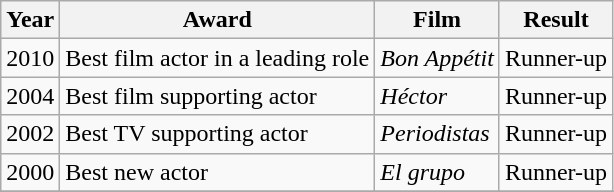<table class="wikitable">
<tr>
<th>Year</th>
<th>Award</th>
<th>Film</th>
<th>Result</th>
</tr>
<tr>
<td>2010</td>
<td>Best film actor in a leading role</td>
<td><em>Bon Appétit</em></td>
<td>Runner-up</td>
</tr>
<tr>
<td>2004</td>
<td>Best film supporting actor</td>
<td><em>Héctor</em></td>
<td>Runner-up</td>
</tr>
<tr>
<td>2002</td>
<td>Best TV supporting actor</td>
<td><em>Periodistas</em></td>
<td>Runner-up</td>
</tr>
<tr>
<td>2000</td>
<td>Best new actor</td>
<td><em>El grupo</em></td>
<td>Runner-up</td>
</tr>
<tr>
</tr>
</table>
